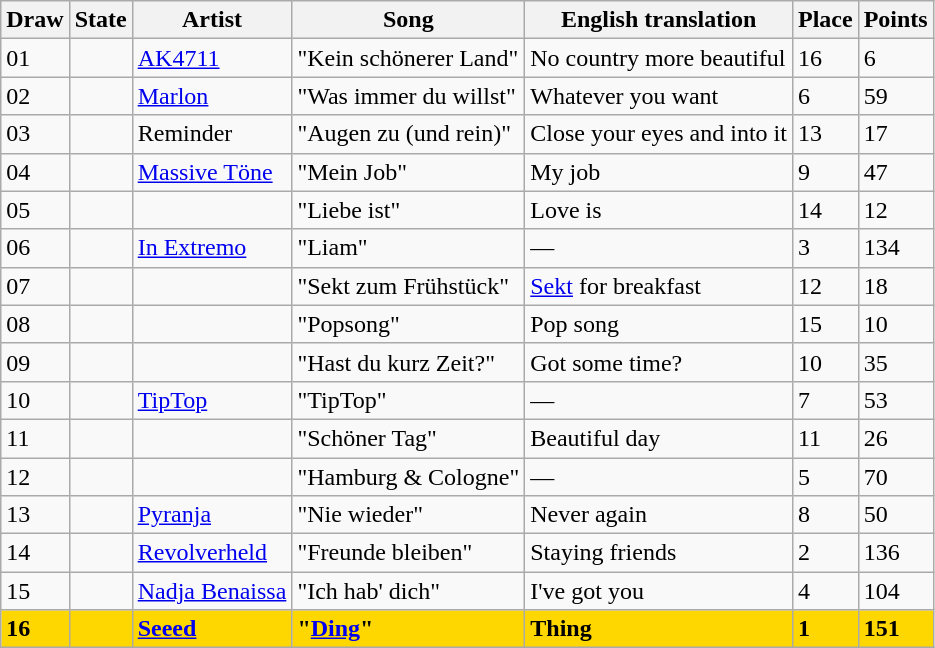<table class="sortable wikitable">
<tr>
<th>Draw</th>
<th>State</th>
<th>Artist</th>
<th>Song</th>
<th>English translation</th>
<th>Place</th>
<th>Points</th>
</tr>
<tr>
<td>01</td>
<td></td>
<td><a href='#'>AK4711</a></td>
<td>"Kein schönerer Land"</td>
<td>No country more beautiful</td>
<td>16</td>
<td>6</td>
</tr>
<tr>
<td>02</td>
<td></td>
<td><a href='#'>Marlon</a></td>
<td>"Was immer du willst"</td>
<td>Whatever you want</td>
<td>6</td>
<td>59</td>
</tr>
<tr>
<td>03</td>
<td></td>
<td>Reminder</td>
<td>"Augen zu (und rein)"</td>
<td>Close your eyes and into it</td>
<td>13</td>
<td>17</td>
</tr>
<tr>
<td>04</td>
<td></td>
<td><a href='#'>Massive Töne</a></td>
<td>"Mein Job"</td>
<td>My job</td>
<td>9</td>
<td>47</td>
</tr>
<tr>
<td>05</td>
<td></td>
<td></td>
<td>"Liebe ist"</td>
<td>Love is</td>
<td>14</td>
<td>12</td>
</tr>
<tr>
<td>06</td>
<td></td>
<td><a href='#'>In Extremo</a></td>
<td>"Liam"</td>
<td>—</td>
<td>3</td>
<td>134</td>
</tr>
<tr>
<td>07</td>
<td></td>
<td></td>
<td>"Sekt zum Frühstück"</td>
<td><a href='#'>Sekt</a> for breakfast</td>
<td>12</td>
<td>18</td>
</tr>
<tr>
<td>08</td>
<td></td>
<td></td>
<td>"Popsong"</td>
<td>Pop song</td>
<td>15</td>
<td>10</td>
</tr>
<tr>
<td>09</td>
<td></td>
<td></td>
<td>"Hast du kurz Zeit?"</td>
<td>Got some time?</td>
<td>10</td>
<td>35</td>
</tr>
<tr>
<td>10</td>
<td></td>
<td><a href='#'>TipTop</a></td>
<td>"TipTop"</td>
<td>—</td>
<td>7</td>
<td>53</td>
</tr>
<tr>
<td>11</td>
<td></td>
<td></td>
<td>"Schöner Tag"</td>
<td>Beautiful day</td>
<td>11</td>
<td>26</td>
</tr>
<tr>
<td>12</td>
<td></td>
<td></td>
<td>"Hamburg & Cologne"</td>
<td>—</td>
<td>5</td>
<td>70</td>
</tr>
<tr>
<td>13</td>
<td></td>
<td><a href='#'>Pyranja</a></td>
<td>"Nie wieder"</td>
<td>Never again</td>
<td>8</td>
<td>50</td>
</tr>
<tr>
<td>14</td>
<td></td>
<td><a href='#'>Revolverheld</a></td>
<td>"Freunde bleiben"</td>
<td>Staying friends</td>
<td>2</td>
<td>136</td>
</tr>
<tr>
<td>15</td>
<td></td>
<td><a href='#'>Nadja Benaissa</a></td>
<td>"Ich hab' dich"</td>
<td>I've got you</td>
<td>4</td>
<td>104</td>
</tr>
<tr style="font-weight: bold; background: gold;">
<td>16</td>
<td></td>
<td><a href='#'>Seeed</a></td>
<td>"<a href='#'>Ding</a>"</td>
<td>Thing</td>
<td>1</td>
<td>151</td>
</tr>
</table>
